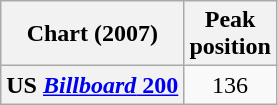<table class="wikitable plainrowheaders" style="text-align:center">
<tr>
<th scope="col">Chart (2007)</th>
<th scope="col">Peak<br>position</th>
</tr>
<tr>
<th scope="row">US <a href='#'><em>Billboard</em> 200</a></th>
<td>136</td>
</tr>
</table>
